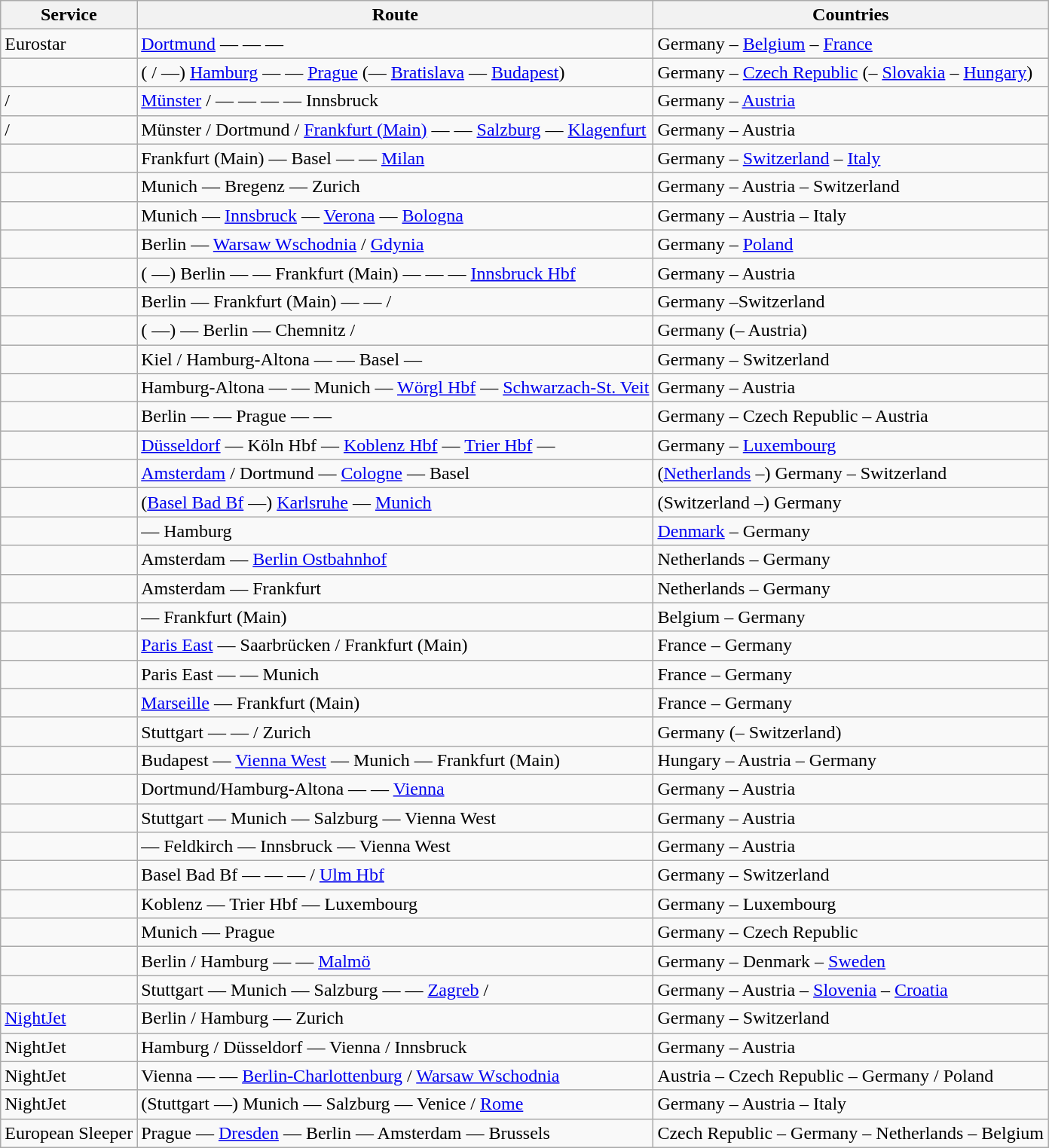<table class="wikitable">
<tr>
<th>Service</th>
<th>Route</th>
<th>Countries</th>
</tr>
<tr>
<td> Eurostar</td>
<td><a href='#'>Dortmund</a> —  —  — </td>
<td>Germany – <a href='#'>Belgium</a> – <a href='#'>France</a></td>
</tr>
<tr>
<td></td>
<td>( /  —) <a href='#'>Hamburg</a> —  — <a href='#'>Prague</a> (— <a href='#'>Bratislava</a> — <a href='#'>Budapest</a>)</td>
<td>Germany – <a href='#'>Czech Republic</a> (– <a href='#'>Slovakia</a> – <a href='#'>Hungary</a>)</td>
</tr>
<tr>
<td>/</td>
<td><a href='#'>Münster</a> /  —  —  —  — Innsbruck</td>
<td>Germany – <a href='#'>Austria</a></td>
</tr>
<tr>
<td>/</td>
<td>Münster / Dortmund / <a href='#'>Frankfurt (Main)</a> —  — <a href='#'>Salzburg</a> — <a href='#'>Klagenfurt</a></td>
<td>Germany – Austria</td>
</tr>
<tr>
<td></td>
<td>Frankfurt (Main) — Basel —  — <a href='#'>Milan</a></td>
<td>Germany – <a href='#'>Switzerland</a> – <a href='#'>Italy</a></td>
</tr>
<tr>
<td></td>
<td>Munich — Bregenz — Zurich</td>
<td>Germany – Austria – Switzerland</td>
</tr>
<tr>
<td></td>
<td>Munich — <a href='#'>Innsbruck</a> — <a href='#'>Verona</a> — <a href='#'>Bologna</a></td>
<td>Germany – Austria – Italy</td>
</tr>
<tr>
<td></td>
<td>Berlin — <a href='#'>Warsaw Wschodnia</a> / <a href='#'>Gdynia</a></td>
<td>Germany – <a href='#'>Poland</a></td>
</tr>
<tr>
<td></td>
<td>( —) Berlin —  — Frankfurt (Main) —  —  — <a href='#'>Innsbruck Hbf</a></td>
<td>Germany – Austria</td>
</tr>
<tr>
<td></td>
<td>Berlin — Frankfurt (Main) —  —  / </td>
<td>Germany –Switzerland</td>
</tr>
<tr>
<td></td>
<td>( —)  — Berlin — Chemnitz / </td>
<td>Germany (– Austria)</td>
</tr>
<tr>
<td></td>
<td>Kiel / Hamburg-Altona —  — Basel — </td>
<td>Germany – Switzerland</td>
</tr>
<tr>
<td></td>
<td>Hamburg-Altona —  — Munich — <a href='#'>Wörgl Hbf</a> — <a href='#'>Schwarzach-St. Veit</a></td>
<td>Germany – Austria</td>
</tr>
<tr>
<td></td>
<td>Berlin —  — Prague —  — </td>
<td>Germany – Czech Republic – Austria</td>
</tr>
<tr>
<td></td>
<td><a href='#'>Düsseldorf</a> — Köln Hbf — <a href='#'>Koblenz Hbf</a> — <a href='#'>Trier Hbf</a> — </td>
<td>Germany – <a href='#'>Luxembourg</a></td>
</tr>
<tr>
<td></td>
<td><a href='#'>Amsterdam</a> / Dortmund — <a href='#'>Cologne</a> — Basel</td>
<td>(<a href='#'>Netherlands</a> –) Germany – Switzerland</td>
</tr>
<tr>
<td></td>
<td>(<a href='#'>Basel Bad Bf</a> —) <a href='#'>Karlsruhe</a> — <a href='#'>Munich</a></td>
<td>(Switzerland –) Germany</td>
</tr>
<tr>
<td></td>
<td> — Hamburg</td>
<td><a href='#'>Denmark</a> – Germany</td>
</tr>
<tr>
<td></td>
<td>Amsterdam — <a href='#'>Berlin Ostbahnhof</a></td>
<td>Netherlands – Germany</td>
</tr>
<tr>
<td></td>
<td>Amsterdam — Frankfurt</td>
<td>Netherlands – Germany</td>
</tr>
<tr>
<td></td>
<td> — Frankfurt (Main)</td>
<td>Belgium – Germany</td>
</tr>
<tr>
<td></td>
<td><a href='#'>Paris East</a> — Saarbrücken / Frankfurt (Main)</td>
<td>France – Germany</td>
</tr>
<tr>
<td></td>
<td>Paris East —  — Munich</td>
<td>France – Germany</td>
</tr>
<tr>
<td></td>
<td><a href='#'>Marseille</a> — Frankfurt (Main)</td>
<td>France – Germany</td>
</tr>
<tr>
<td></td>
<td>Stuttgart —  —  / Zurich</td>
<td>Germany (– Switzerland)</td>
</tr>
<tr>
<td></td>
<td>Budapest — <a href='#'>Vienna West</a> — Munich — Frankfurt (Main)</td>
<td>Hungary – Austria – Germany</td>
</tr>
<tr>
<td></td>
<td>Dortmund/Hamburg-Altona —  — <a href='#'>Vienna</a></td>
<td>Germany – Austria</td>
</tr>
<tr>
<td> </td>
<td>Stuttgart — Munich — Salzburg — Vienna West</td>
<td>Germany – Austria</td>
</tr>
<tr>
<td> </td>
<td> — Feldkirch — Innsbruck — Vienna West</td>
<td>Germany – Austria</td>
</tr>
<tr>
<td></td>
<td>Basel Bad Bf —  —  —  / <a href='#'>Ulm Hbf</a></td>
<td>Germany – Switzerland</td>
</tr>
<tr>
<td></td>
<td>Koblenz — Trier Hbf — Luxembourg</td>
<td>Germany – Luxembourg</td>
</tr>
<tr>
<td></td>
<td>Munich — Prague</td>
<td>Germany – Czech Republic</td>
</tr>
<tr>
<td></td>
<td>Berlin / Hamburg —  — <a href='#'>Malmö</a></td>
<td>Germany – Denmark – <a href='#'>Sweden</a></td>
</tr>
<tr>
<td></td>
<td>Stuttgart — Munich — Salzburg —  — <a href='#'>Zagreb</a> / </td>
<td>Germany – Austria – <a href='#'>Slovenia</a> – <a href='#'>Croatia</a></td>
</tr>
<tr>
<td><a href='#'>NightJet</a></td>
<td>Berlin / Hamburg — Zurich</td>
<td>Germany – Switzerland</td>
</tr>
<tr>
<td>NightJet</td>
<td>Hamburg / Düsseldorf — Vienna / Innsbruck</td>
<td>Germany – Austria</td>
</tr>
<tr>
<td>NightJet</td>
<td>Vienna —  — <a href='#'>Berlin-Charlottenburg</a> / <a href='#'>Warsaw Wschodnia</a></td>
<td>Austria – Czech Republic – Germany / Poland</td>
</tr>
<tr>
<td>NightJet</td>
<td>(Stuttgart —) Munich — Salzburg — Venice / <a href='#'>Rome</a></td>
<td>Germany – Austria – Italy</td>
</tr>
<tr>
<td> European Sleeper</td>
<td>Prague — <a href='#'>Dresden</a> — Berlin — Amsterdam — Brussels</td>
<td>Czech Republic – Germany – Netherlands – Belgium</td>
</tr>
</table>
